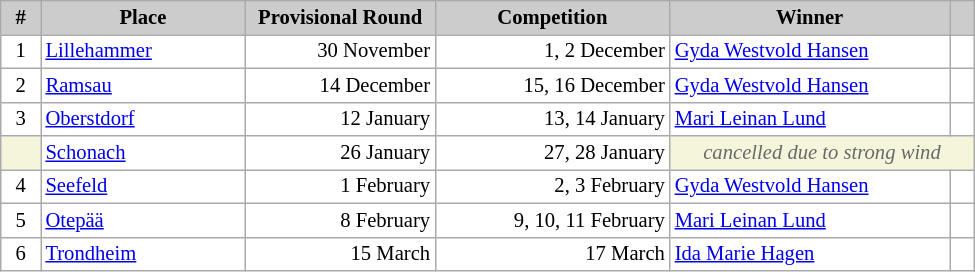<table class="wikitable plainrowheaders" style="background:#fff; font-size:86%; line-height:16px; border:grey solid 1px; border-collapse:collapse;">
<tr style="background:#ccc; text-align:center;">
<th style="background-color: #ccc;" width=20>#</th>
<th style="background-color: #ccc;" width=130>Place</th>
<th style="background-color: #ccc;" width=120>Provisional Round</th>
<th style="background-color: #ccc;" width=150>Competition</th>
<th style="background-color: #ccc;" width=180>Winner</th>
<th scope="col" style="background:#ccc; width:10px;"></th>
</tr>
<tr>
<td align=center>1</td>
<td> <a href='#'>Lillehammer</a></td>
<td align=right>30 November</td>
<td align=right>1, 2 December</td>
<td> <a href='#'>Gyda Westvold Hansen</a></td>
<td></td>
</tr>
<tr>
<td align=center>2</td>
<td> <a href='#'>Ramsau</a></td>
<td align=right>14 December</td>
<td align=right>15, 16 December</td>
<td> <a href='#'>Gyda Westvold Hansen</a></td>
<td></td>
</tr>
<tr>
<td align=center>3</td>
<td> <a href='#'>Oberstdorf</a></td>
<td align=right>12 January</td>
<td align=right>13, 14 January</td>
<td> <a href='#'>Mari Leinan Lund</a></td>
<td></td>
</tr>
<tr>
<td bgcolor="F5F5DC"></td>
<td> <a href='#'>Schonach</a></td>
<td align=right>26 January</td>
<td align=right>27, 28 January</td>
<td colspan=2 align=center bgcolor="F5F5DC" style=color:#696969><em>cancelled due to strong wind</em></td>
</tr>
<tr>
<td align=center>4</td>
<td> <a href='#'>Seefeld</a></td>
<td align=right>1 February</td>
<td align=right>2, 3 February</td>
<td> <a href='#'>Gyda Westvold Hansen</a></td>
<td></td>
</tr>
<tr>
<td align=center>5</td>
<td> <a href='#'>Otepää</a></td>
<td align=right>8 February</td>
<td align=right>9, 10, 11 February</td>
<td> <a href='#'>Mari Leinan Lund</a></td>
<td></td>
</tr>
<tr>
<td align=center>6</td>
<td> <a href='#'>Trondheim</a></td>
<td align=right>15 March</td>
<td align=right>17 March</td>
<td> <a href='#'>Ida Marie Hagen</a></td>
<td></td>
</tr>
</table>
